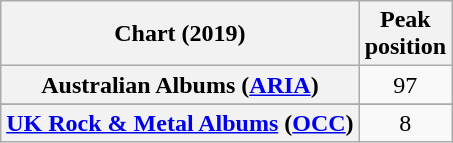<table class="wikitable plainrowheaders" style="text-align:center">
<tr>
<th scope="col">Chart (2019)</th>
<th scope="col">Peak<br>position</th>
</tr>
<tr>
<th scope="row">Australian Albums (<a href='#'>ARIA</a>)</th>
<td>97</td>
</tr>
<tr>
</tr>
<tr>
<th scope="row"><a href='#'>UK Rock & Metal Albums</a> (<a href='#'>OCC</a>)</th>
<td>8</td>
</tr>
</table>
